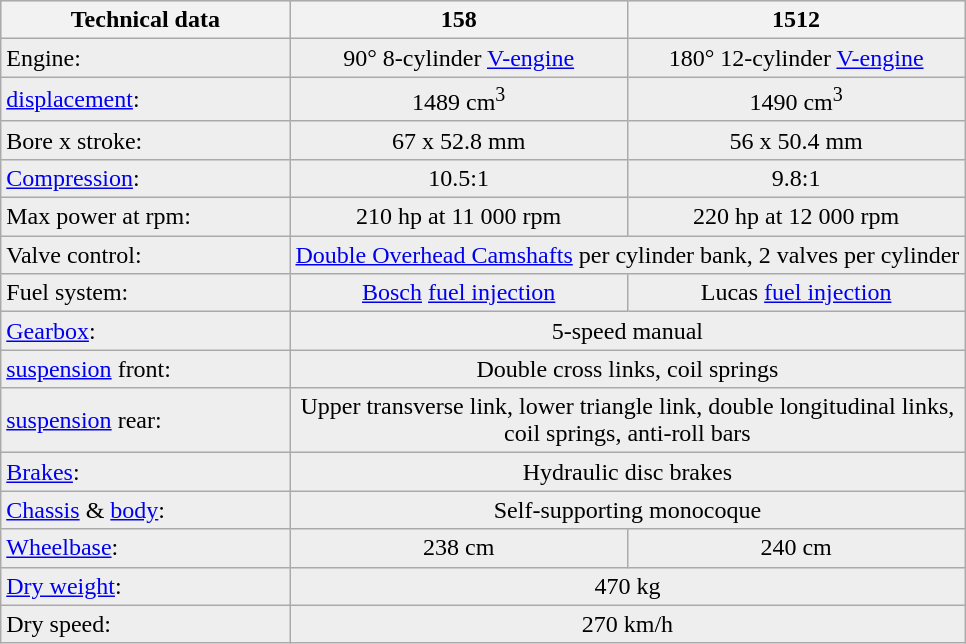<table class="prettytable">
<tr ---- bgcolor="#DDDDDD">
<th width="30%">Technical data</th>
<th width="35%">158</th>
<th width="35%">1512</th>
</tr>
<tr ---- bgcolor="#EEEEEE">
<td>Engine: </td>
<td align="center">90° 8-cylinder <a href='#'>V-engine</a></td>
<td align="center">180° 12-cylinder <a href='#'>V-engine</a></td>
</tr>
<tr ---- bgcolor="#EEEEEE">
<td><a href='#'>displacement</a>: </td>
<td align="center">1489 cm<sup>3</sup></td>
<td align="center">1490 cm<sup>3</sup></td>
</tr>
<tr ---- bgcolor="#EEEEEE">
<td>Bore x stroke: </td>
<td align="center">67 x 52.8 mm</td>
<td align="center">56 x 50.4 mm</td>
</tr>
<tr ---- bgcolor="#EEEEEE">
<td><a href='#'>Compression</a>: </td>
<td align="center">10.5:1</td>
<td align="center">9.8:1</td>
</tr>
<tr ---- bgcolor="#EEEEEE">
<td>Max power at rpm: </td>
<td align="center">210 hp at 11 000 rpm</td>
<td align="center">220 hp at 12 000 rpm</td>
</tr>
<tr ---- bgcolor="#EEEEEE">
<td>Valve control: </td>
<td colspan="2" align="center"><a href='#'>Double Overhead Camshafts</a> per cylinder bank, 2 valves per cylinder</td>
</tr>
<tr ---- bgcolor="#EEEEEE">
<td>Fuel system: </td>
<td align="center"><a href='#'>Bosch</a> <a href='#'>fuel injection</a></td>
<td align="center">Lucas <a href='#'>fuel injection</a></td>
</tr>
<tr ---- bgcolor="#EEEEEE">
<td><a href='#'>Gearbox</a>: </td>
<td colspan="2" align="center">5-speed manual</td>
</tr>
<tr ---- bgcolor="#EEEEEE">
<td><a href='#'>suspension</a> front: </td>
<td colspan="2" align="center">Double cross links, coil springs</td>
</tr>
<tr ---- bgcolor="#EEEEEE">
<td><a href='#'>suspension</a> rear: </td>
<td colspan="2" align="center">Upper transverse link, lower triangle link, double longitudinal links,<br>coil springs, anti-roll bars</td>
</tr>
<tr ---- bgcolor="#EEEEEE">
<td><a href='#'>Brakes</a>: </td>
<td colspan="2" align="center">Hydraulic disc brakes</td>
</tr>
<tr ---- bgcolor="#EEEEEE">
<td><a href='#'>Chassis</a> & <a href='#'>body</a>: </td>
<td colspan="2" align="center">Self-supporting monocoque</td>
</tr>
<tr ---- bgcolor="#EEEEEE">
<td><a href='#'>Wheelbase</a>: </td>
<td align="center">238 cm</td>
<td align="center">240 cm</td>
</tr>
<tr ---- bgcolor="#EEEEEE">
<td><a href='#'>Dry weight</a>: </td>
<td colspan="2" align="center">470 kg</td>
</tr>
<tr ---- bgcolor="#EEEEEE">
<td>Dry speed: </td>
<td colspan="2" align="center">270 km/h</td>
</tr>
</table>
